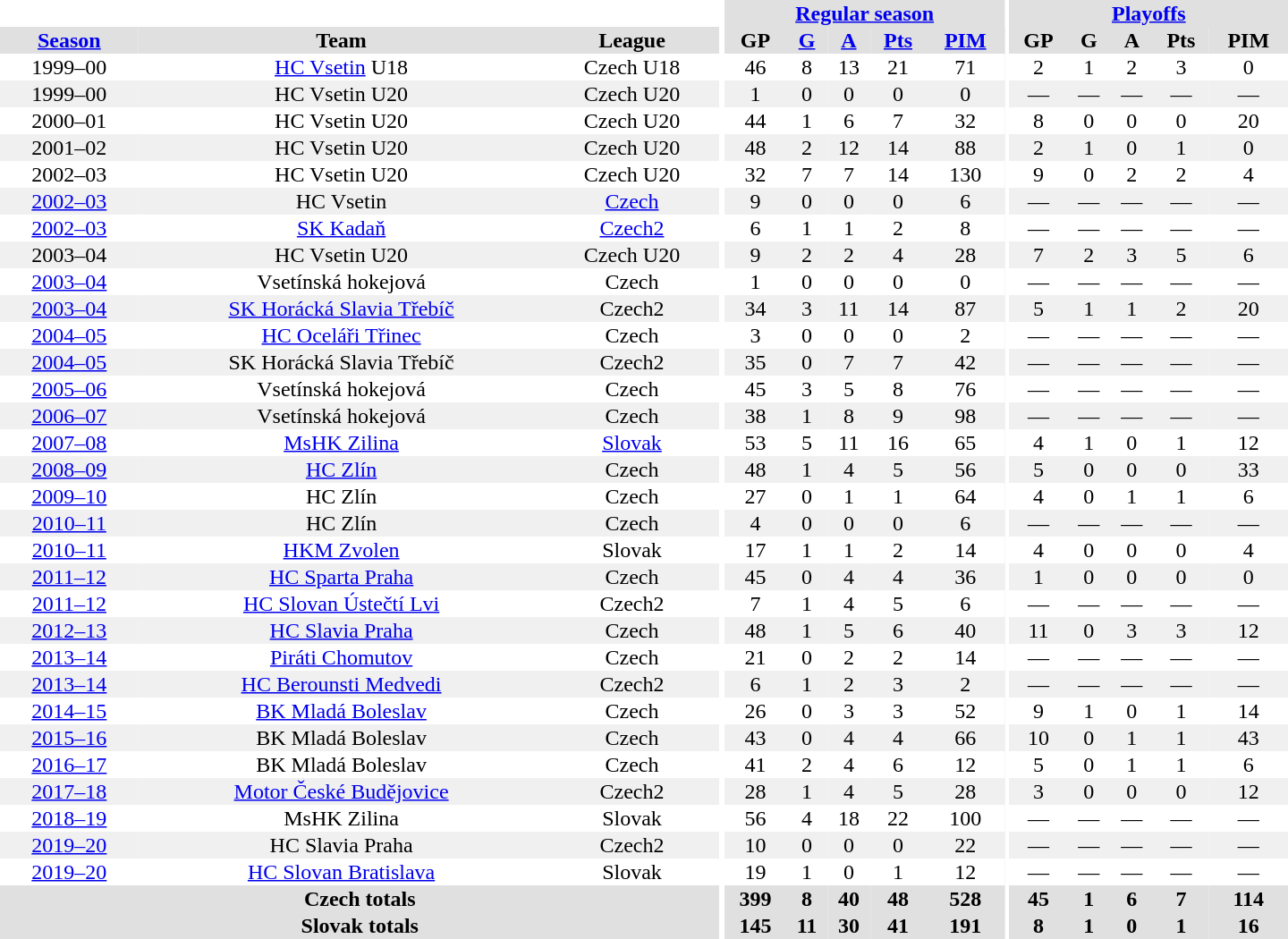<table border="0" cellpadding="1" cellspacing="0" style="text-align:center; width:60em">
<tr bgcolor="#e0e0e0">
<th colspan="3" bgcolor="#ffffff"></th>
<th rowspan="99" bgcolor="#ffffff"></th>
<th colspan="5"><a href='#'>Regular season</a></th>
<th rowspan="99" bgcolor="#ffffff"></th>
<th colspan="5"><a href='#'>Playoffs</a></th>
</tr>
<tr bgcolor="#e0e0e0">
<th><a href='#'>Season</a></th>
<th>Team</th>
<th>League</th>
<th>GP</th>
<th><a href='#'>G</a></th>
<th><a href='#'>A</a></th>
<th><a href='#'>Pts</a></th>
<th><a href='#'>PIM</a></th>
<th>GP</th>
<th>G</th>
<th>A</th>
<th>Pts</th>
<th>PIM</th>
</tr>
<tr>
<td>1999–00</td>
<td><a href='#'>HC Vsetin</a> U18</td>
<td>Czech U18</td>
<td>46</td>
<td>8</td>
<td>13</td>
<td>21</td>
<td>71</td>
<td>2</td>
<td>1</td>
<td>2</td>
<td>3</td>
<td>0</td>
</tr>
<tr bgcolor="#f0f0f0">
<td>1999–00</td>
<td>HC Vsetin U20</td>
<td>Czech U20</td>
<td>1</td>
<td>0</td>
<td>0</td>
<td>0</td>
<td>0</td>
<td>—</td>
<td>—</td>
<td>—</td>
<td>—</td>
<td>—</td>
</tr>
<tr>
<td>2000–01</td>
<td>HC Vsetin U20</td>
<td>Czech U20</td>
<td>44</td>
<td>1</td>
<td>6</td>
<td>7</td>
<td>32</td>
<td>8</td>
<td>0</td>
<td>0</td>
<td>0</td>
<td>20</td>
</tr>
<tr bgcolor="#f0f0f0">
<td>2001–02</td>
<td>HC Vsetin U20</td>
<td>Czech U20</td>
<td>48</td>
<td>2</td>
<td>12</td>
<td>14</td>
<td>88</td>
<td>2</td>
<td>1</td>
<td>0</td>
<td>1</td>
<td>0</td>
</tr>
<tr>
<td>2002–03</td>
<td>HC Vsetin U20</td>
<td>Czech U20</td>
<td>32</td>
<td>7</td>
<td>7</td>
<td>14</td>
<td>130</td>
<td>9</td>
<td>0</td>
<td>2</td>
<td>2</td>
<td>4</td>
</tr>
<tr bgcolor="#f0f0f0">
<td><a href='#'>2002–03</a></td>
<td>HC Vsetin</td>
<td><a href='#'>Czech</a></td>
<td>9</td>
<td>0</td>
<td>0</td>
<td>0</td>
<td>6</td>
<td>—</td>
<td>—</td>
<td>—</td>
<td>—</td>
<td>—</td>
</tr>
<tr>
<td><a href='#'>2002–03</a></td>
<td><a href='#'>SK Kadaň</a></td>
<td><a href='#'>Czech2</a></td>
<td>6</td>
<td>1</td>
<td>1</td>
<td>2</td>
<td>8</td>
<td>—</td>
<td>—</td>
<td>—</td>
<td>—</td>
<td>—</td>
</tr>
<tr bgcolor="#f0f0f0">
<td>2003–04</td>
<td>HC Vsetin U20</td>
<td>Czech U20</td>
<td>9</td>
<td>2</td>
<td>2</td>
<td>4</td>
<td>28</td>
<td>7</td>
<td>2</td>
<td>3</td>
<td>5</td>
<td>6</td>
</tr>
<tr>
<td><a href='#'>2003–04</a></td>
<td>Vsetínská hokejová</td>
<td>Czech</td>
<td>1</td>
<td>0</td>
<td>0</td>
<td>0</td>
<td>0</td>
<td>—</td>
<td>—</td>
<td>—</td>
<td>—</td>
<td>—</td>
</tr>
<tr bgcolor="#f0f0f0">
<td><a href='#'>2003–04</a></td>
<td><a href='#'>SK Horácká Slavia Třebíč</a></td>
<td>Czech2</td>
<td>34</td>
<td>3</td>
<td>11</td>
<td>14</td>
<td>87</td>
<td>5</td>
<td>1</td>
<td>1</td>
<td>2</td>
<td>20</td>
</tr>
<tr>
<td><a href='#'>2004–05</a></td>
<td><a href='#'>HC Oceláři Třinec</a></td>
<td>Czech</td>
<td>3</td>
<td>0</td>
<td>0</td>
<td>0</td>
<td>2</td>
<td>—</td>
<td>—</td>
<td>—</td>
<td>—</td>
<td>—</td>
</tr>
<tr bgcolor="#f0f0f0">
<td><a href='#'>2004–05</a></td>
<td>SK Horácká Slavia Třebíč</td>
<td>Czech2</td>
<td>35</td>
<td>0</td>
<td>7</td>
<td>7</td>
<td>42</td>
<td>—</td>
<td>—</td>
<td>—</td>
<td>—</td>
<td>—</td>
</tr>
<tr>
<td><a href='#'>2005–06</a></td>
<td>Vsetínská hokejová</td>
<td>Czech</td>
<td>45</td>
<td>3</td>
<td>5</td>
<td>8</td>
<td>76</td>
<td>—</td>
<td>—</td>
<td>—</td>
<td>—</td>
<td>—</td>
</tr>
<tr bgcolor="#f0f0f0">
<td><a href='#'>2006–07</a></td>
<td>Vsetínská hokejová</td>
<td>Czech</td>
<td>38</td>
<td>1</td>
<td>8</td>
<td>9</td>
<td>98</td>
<td>—</td>
<td>—</td>
<td>—</td>
<td>—</td>
<td>—</td>
</tr>
<tr>
<td><a href='#'>2007–08</a></td>
<td><a href='#'>MsHK Zilina</a></td>
<td><a href='#'>Slovak</a></td>
<td>53</td>
<td>5</td>
<td>11</td>
<td>16</td>
<td>65</td>
<td>4</td>
<td>1</td>
<td>0</td>
<td>1</td>
<td>12</td>
</tr>
<tr bgcolor="#f0f0f0">
<td><a href='#'>2008–09</a></td>
<td><a href='#'>HC Zlín</a></td>
<td>Czech</td>
<td>48</td>
<td>1</td>
<td>4</td>
<td>5</td>
<td>56</td>
<td>5</td>
<td>0</td>
<td>0</td>
<td>0</td>
<td>33</td>
</tr>
<tr>
<td><a href='#'>2009–10</a></td>
<td>HC Zlín</td>
<td>Czech</td>
<td>27</td>
<td>0</td>
<td>1</td>
<td>1</td>
<td>64</td>
<td>4</td>
<td>0</td>
<td>1</td>
<td>1</td>
<td>6</td>
</tr>
<tr bgcolor="#f0f0f0">
<td><a href='#'>2010–11</a></td>
<td>HC Zlín</td>
<td>Czech</td>
<td>4</td>
<td>0</td>
<td>0</td>
<td>0</td>
<td>6</td>
<td>—</td>
<td>—</td>
<td>—</td>
<td>—</td>
<td>—</td>
</tr>
<tr>
<td><a href='#'>2010–11</a></td>
<td><a href='#'>HKM Zvolen</a></td>
<td>Slovak</td>
<td>17</td>
<td>1</td>
<td>1</td>
<td>2</td>
<td>14</td>
<td>4</td>
<td>0</td>
<td>0</td>
<td>0</td>
<td>4</td>
</tr>
<tr bgcolor="#f0f0f0">
<td><a href='#'>2011–12</a></td>
<td><a href='#'>HC Sparta Praha</a></td>
<td>Czech</td>
<td>45</td>
<td>0</td>
<td>4</td>
<td>4</td>
<td>36</td>
<td>1</td>
<td>0</td>
<td>0</td>
<td>0</td>
<td>0</td>
</tr>
<tr>
<td><a href='#'>2011–12</a></td>
<td><a href='#'>HC Slovan Ústečtí Lvi</a></td>
<td>Czech2</td>
<td>7</td>
<td>1</td>
<td>4</td>
<td>5</td>
<td>6</td>
<td>—</td>
<td>—</td>
<td>—</td>
<td>—</td>
<td>—</td>
</tr>
<tr bgcolor="#f0f0f0">
<td><a href='#'>2012–13</a></td>
<td><a href='#'>HC Slavia Praha</a></td>
<td>Czech</td>
<td>48</td>
<td>1</td>
<td>5</td>
<td>6</td>
<td>40</td>
<td>11</td>
<td>0</td>
<td>3</td>
<td>3</td>
<td>12</td>
</tr>
<tr>
<td><a href='#'>2013–14</a></td>
<td><a href='#'>Piráti Chomutov</a></td>
<td>Czech</td>
<td>21</td>
<td>0</td>
<td>2</td>
<td>2</td>
<td>14</td>
<td>—</td>
<td>—</td>
<td>—</td>
<td>—</td>
<td>—</td>
</tr>
<tr bgcolor="#f0f0f0">
<td><a href='#'>2013–14</a></td>
<td><a href='#'>HC Berounsti Medvedi</a></td>
<td>Czech2</td>
<td>6</td>
<td>1</td>
<td>2</td>
<td>3</td>
<td>2</td>
<td>—</td>
<td>—</td>
<td>—</td>
<td>—</td>
<td>—</td>
</tr>
<tr>
<td><a href='#'>2014–15</a></td>
<td><a href='#'>BK Mladá Boleslav</a></td>
<td>Czech</td>
<td>26</td>
<td>0</td>
<td>3</td>
<td>3</td>
<td>52</td>
<td>9</td>
<td>1</td>
<td>0</td>
<td>1</td>
<td>14</td>
</tr>
<tr bgcolor="#f0f0f0">
<td><a href='#'>2015–16</a></td>
<td>BK Mladá Boleslav</td>
<td>Czech</td>
<td>43</td>
<td>0</td>
<td>4</td>
<td>4</td>
<td>66</td>
<td>10</td>
<td>0</td>
<td>1</td>
<td>1</td>
<td>43</td>
</tr>
<tr>
<td><a href='#'>2016–17</a></td>
<td>BK Mladá Boleslav</td>
<td>Czech</td>
<td>41</td>
<td>2</td>
<td>4</td>
<td>6</td>
<td>12</td>
<td>5</td>
<td>0</td>
<td>1</td>
<td>1</td>
<td>6</td>
</tr>
<tr bgcolor="#f0f0f0">
<td><a href='#'>2017–18</a></td>
<td><a href='#'>Motor České Budějovice</a></td>
<td>Czech2</td>
<td>28</td>
<td>1</td>
<td>4</td>
<td>5</td>
<td>28</td>
<td>3</td>
<td>0</td>
<td>0</td>
<td>0</td>
<td>12</td>
</tr>
<tr>
<td><a href='#'>2018–19</a></td>
<td>MsHK Zilina</td>
<td>Slovak</td>
<td>56</td>
<td>4</td>
<td>18</td>
<td>22</td>
<td>100</td>
<td>—</td>
<td>—</td>
<td>—</td>
<td>—</td>
<td>—</td>
</tr>
<tr bgcolor="#f0f0f0">
<td><a href='#'>2019–20</a></td>
<td>HC Slavia Praha</td>
<td>Czech2</td>
<td>10</td>
<td>0</td>
<td>0</td>
<td>0</td>
<td>22</td>
<td>—</td>
<td>—</td>
<td>—</td>
<td>—</td>
<td>—</td>
</tr>
<tr>
<td><a href='#'>2019–20</a></td>
<td><a href='#'>HC Slovan Bratislava</a></td>
<td>Slovak</td>
<td>19</td>
<td>1</td>
<td>0</td>
<td>1</td>
<td>12</td>
<td>—</td>
<td>—</td>
<td>—</td>
<td>—</td>
<td>—</td>
</tr>
<tr>
</tr>
<tr ALIGN="center" bgcolor="#e0e0e0">
<th colspan="3">Czech totals</th>
<th ALIGN="center">399</th>
<th ALIGN="center">8</th>
<th ALIGN="center">40</th>
<th ALIGN="center">48</th>
<th ALIGN="center">528</th>
<th ALIGN="center">45</th>
<th ALIGN="center">1</th>
<th ALIGN="center">6</th>
<th ALIGN="center">7</th>
<th ALIGN="center">114</th>
</tr>
<tr>
</tr>
<tr ALIGN="center" bgcolor="#e0e0e0">
<th colspan="3">Slovak totals</th>
<th ALIGN="center">145</th>
<th ALIGN="center">11</th>
<th ALIGN="center">30</th>
<th ALIGN="center">41</th>
<th ALIGN="center">191</th>
<th ALIGN="center">8</th>
<th ALIGN="center">1</th>
<th ALIGN="center">0</th>
<th ALIGN="center">1</th>
<th ALIGN="center">16</th>
</tr>
</table>
